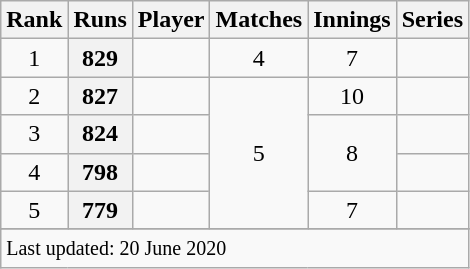<table class="wikitable plainrowheaders sortable">
<tr>
<th scope=col>Rank</th>
<th scope=col>Runs</th>
<th scope=col>Player</th>
<th scope=col>Matches</th>
<th scope=col>Innings</th>
<th scope=col>Series</th>
</tr>
<tr>
<td align=center>1</td>
<th scope=row style="text-align:center;">829</th>
<td></td>
<td align=center>4</td>
<td align=center>7</td>
<td></td>
</tr>
<tr>
<td align=center>2</td>
<th scope=row style=text-align:center;>827</th>
<td></td>
<td align=center rowspan=4>5</td>
<td align=center>10</td>
<td></td>
</tr>
<tr>
<td align=center>3</td>
<th scope=row style=text-align:center;>824</th>
<td></td>
<td align=center rowspan=2>8</td>
<td></td>
</tr>
<tr>
<td align=center>4</td>
<th scope=row style=text-align:center;>798</th>
<td></td>
<td></td>
</tr>
<tr>
<td align=center>5</td>
<th scope=row style=text-align:center;>779</th>
<td></td>
<td align=center>7</td>
<td></td>
</tr>
<tr>
</tr>
<tr class=sortbottom>
<td colspan=6><small>Last updated: 20 June 2020</small></td>
</tr>
</table>
